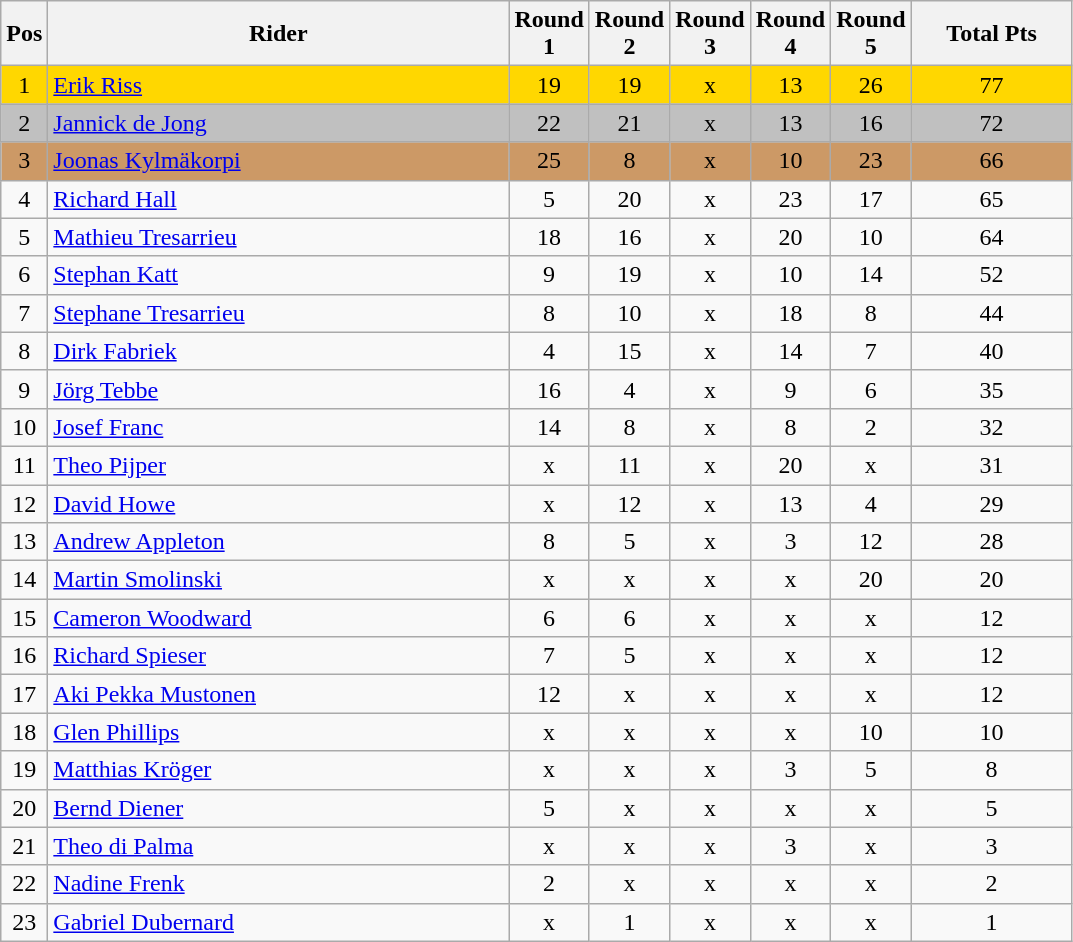<table class="wikitable" style="font-size: 100%">
<tr>
<th width=20>Pos</th>
<th width=300>Rider</th>
<th width=40>Round 1</th>
<th width=40>Round 2</th>
<th width=40>Round 3</th>
<th width=40>Round 4</th>
<th width=40>Round 5</th>
<th width=100>Total Pts</th>
</tr>
<tr align=center style="background-color: gold;">
<td>1</td>
<td align="left"> <a href='#'>Erik Riss</a></td>
<td>19</td>
<td>19</td>
<td>x</td>
<td>13</td>
<td>26</td>
<td>77</td>
</tr>
<tr align=center style="background-color: silver;">
<td>2</td>
<td align="left"> <a href='#'>Jannick de Jong</a></td>
<td>22</td>
<td>21</td>
<td>x</td>
<td>13</td>
<td>16</td>
<td>72</td>
</tr>
<tr align=center style="background-color: #cc9966;">
<td>3</td>
<td align="left"> <a href='#'>Joonas Kylmäkorpi</a></td>
<td>25</td>
<td>8</td>
<td>x</td>
<td>10</td>
<td>23</td>
<td>66</td>
</tr>
<tr align=center>
<td>4</td>
<td align="left"> <a href='#'>Richard Hall</a></td>
<td>5</td>
<td>20</td>
<td>x</td>
<td>23</td>
<td>17</td>
<td>65</td>
</tr>
<tr align=center>
<td>5</td>
<td align="left"> <a href='#'>Mathieu Tresarrieu</a></td>
<td>18</td>
<td>16</td>
<td>x</td>
<td>20</td>
<td>10</td>
<td>64</td>
</tr>
<tr align=center>
<td>6</td>
<td align="left"> <a href='#'>Stephan Katt</a></td>
<td>9</td>
<td>19</td>
<td>x</td>
<td>10</td>
<td>14</td>
<td>52</td>
</tr>
<tr align=center>
<td>7</td>
<td align="left"> <a href='#'>Stephane Tresarrieu</a></td>
<td>8</td>
<td>10</td>
<td>x</td>
<td>18</td>
<td>8</td>
<td>44</td>
</tr>
<tr align=center>
<td>8</td>
<td align="left"> <a href='#'>Dirk Fabriek</a></td>
<td>4</td>
<td>15</td>
<td>x</td>
<td>14</td>
<td>7</td>
<td>40</td>
</tr>
<tr align=center>
<td>9</td>
<td align="left"> <a href='#'>Jörg Tebbe</a></td>
<td>16</td>
<td>4</td>
<td>x</td>
<td>9</td>
<td>6</td>
<td>35</td>
</tr>
<tr align=center>
<td>10</td>
<td align="left"> <a href='#'>Josef Franc</a></td>
<td>14</td>
<td>8</td>
<td>x</td>
<td>8</td>
<td>2</td>
<td>32</td>
</tr>
<tr align=center>
<td>11</td>
<td align="left"> <a href='#'>Theo Pijper</a></td>
<td>x</td>
<td>11</td>
<td>x</td>
<td>20</td>
<td>x</td>
<td>31</td>
</tr>
<tr align=center>
<td>12</td>
<td align="left"> <a href='#'>David Howe</a></td>
<td>x</td>
<td>12</td>
<td>x</td>
<td>13</td>
<td>4</td>
<td>29</td>
</tr>
<tr align=center>
<td>13</td>
<td align="left"> <a href='#'>Andrew Appleton</a></td>
<td>8</td>
<td>5</td>
<td>x</td>
<td>3</td>
<td>12</td>
<td>28</td>
</tr>
<tr align=center>
<td>14</td>
<td align="left"> <a href='#'>Martin Smolinski</a></td>
<td>x</td>
<td>x</td>
<td>x</td>
<td>x</td>
<td>20</td>
<td>20</td>
</tr>
<tr align=center>
<td>15</td>
<td align="left"> <a href='#'>Cameron Woodward</a></td>
<td>6</td>
<td>6</td>
<td>x</td>
<td>x</td>
<td>x</td>
<td>12</td>
</tr>
<tr align=center>
<td>16</td>
<td align="left"> <a href='#'>Richard Spieser</a></td>
<td>7</td>
<td>5</td>
<td>x</td>
<td>x</td>
<td>x</td>
<td>12</td>
</tr>
<tr align=center>
<td>17</td>
<td align="left"> <a href='#'>Aki Pekka Mustonen</a></td>
<td>12</td>
<td>x</td>
<td>x</td>
<td>x</td>
<td>x</td>
<td>12</td>
</tr>
<tr align=center>
<td>18</td>
<td align="left"> <a href='#'>Glen Phillips</a></td>
<td>x</td>
<td>x</td>
<td>x</td>
<td>x</td>
<td>10</td>
<td>10</td>
</tr>
<tr align=center>
<td>19</td>
<td align="left"> <a href='#'>Matthias Kröger</a></td>
<td>x</td>
<td>x</td>
<td>x</td>
<td>3</td>
<td>5</td>
<td>8</td>
</tr>
<tr align=center>
<td>20</td>
<td align="left"> <a href='#'>Bernd Diener</a></td>
<td>5</td>
<td>x</td>
<td>x</td>
<td>x</td>
<td>x</td>
<td>5</td>
</tr>
<tr align=center>
<td>21</td>
<td align="left"> <a href='#'>Theo di Palma</a></td>
<td>x</td>
<td>x</td>
<td>x</td>
<td>3</td>
<td>x</td>
<td>3</td>
</tr>
<tr align=center>
<td>22</td>
<td align="left"> <a href='#'>Nadine Frenk</a></td>
<td>2</td>
<td>x</td>
<td>x</td>
<td>x</td>
<td>x</td>
<td>2</td>
</tr>
<tr align=center>
<td>23</td>
<td align="left"> <a href='#'>Gabriel Dubernard</a></td>
<td>x</td>
<td>1</td>
<td>x</td>
<td>x</td>
<td>x</td>
<td>1</td>
</tr>
</table>
